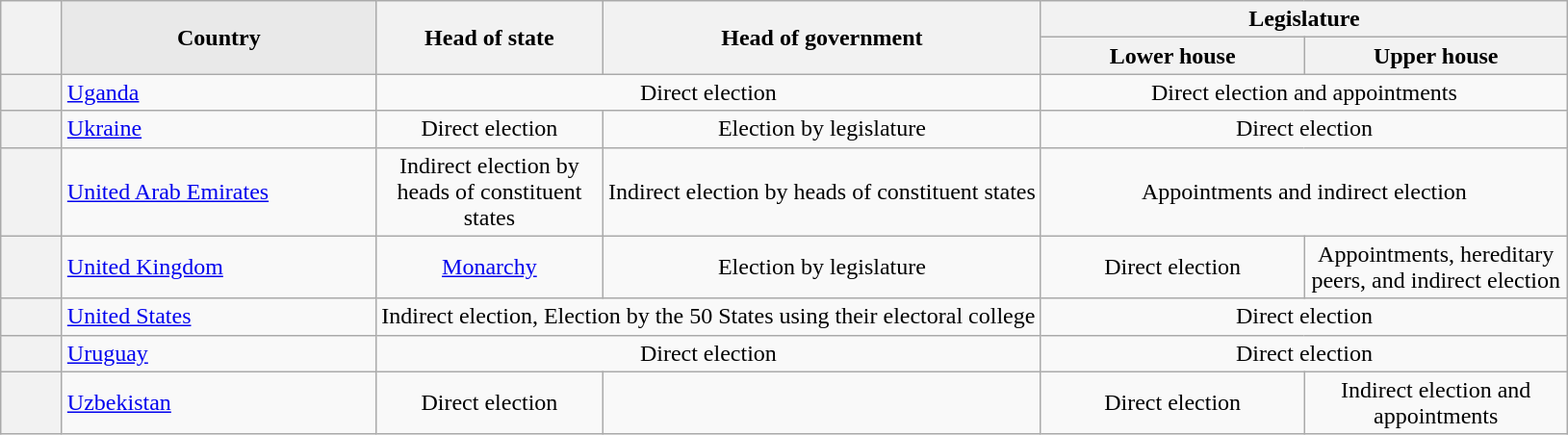<table class="wikitable" style="text-align:center">
<tr>
<th width=35 rowspan=2></th>
<th style="background-color:#E9E9E9" rowspan="2" width="210">Country</th>
<th width=150 rowspan=2>Head of state</th>
<th rowspan="2">Head of government</th>
<th colspan=2>Legislature</th>
</tr>
<tr>
<th width=175>Lower house</th>
<th width=175>Upper house</th>
</tr>
<tr>
<th></th>
<td style="text-align:left"><a href='#'>Uganda</a></td>
<td colspan=2>Direct election</td>
<td colspan=2>Direct election and appointments</td>
</tr>
<tr>
<th></th>
<td style="text-align:left"><a href='#'>Ukraine</a></td>
<td>Direct election</td>
<td>Election by legislature</td>
<td colspan=2>Direct election</td>
</tr>
<tr>
<th></th>
<td style="text-align:left"><a href='#'>United Arab Emirates</a></td>
<td>Indirect election by heads of constituent states</td>
<td>Indirect election by heads of constituent states</td>
<td colspan=2>Appointments and indirect election</td>
</tr>
<tr>
<th></th>
<td style="text-align:left"><a href='#'>United Kingdom</a></td>
<td><a href='#'>Monarchy</a></td>
<td>Election by legislature</td>
<td>Direct election</td>
<td>Appointments, hereditary peers, and indirect election</td>
</tr>
<tr>
<th></th>
<td style="text-align:left"><a href='#'>United States</a></td>
<td colspan="2">Indirect election, Election by the 50 States using their electoral college</td>
<td colspan=2>Direct election</td>
</tr>
<tr>
<th></th>
<td style="text-align:left"><a href='#'>Uruguay</a></td>
<td colspan=2>Direct election</td>
<td colspan=2>Direct election</td>
</tr>
<tr>
<th></th>
<td style="text-align:left"><a href='#'>Uzbekistan</a></td>
<td>Direct election</td>
<td></td>
<td>Direct election</td>
<td>Indirect election and appointments</td>
</tr>
</table>
